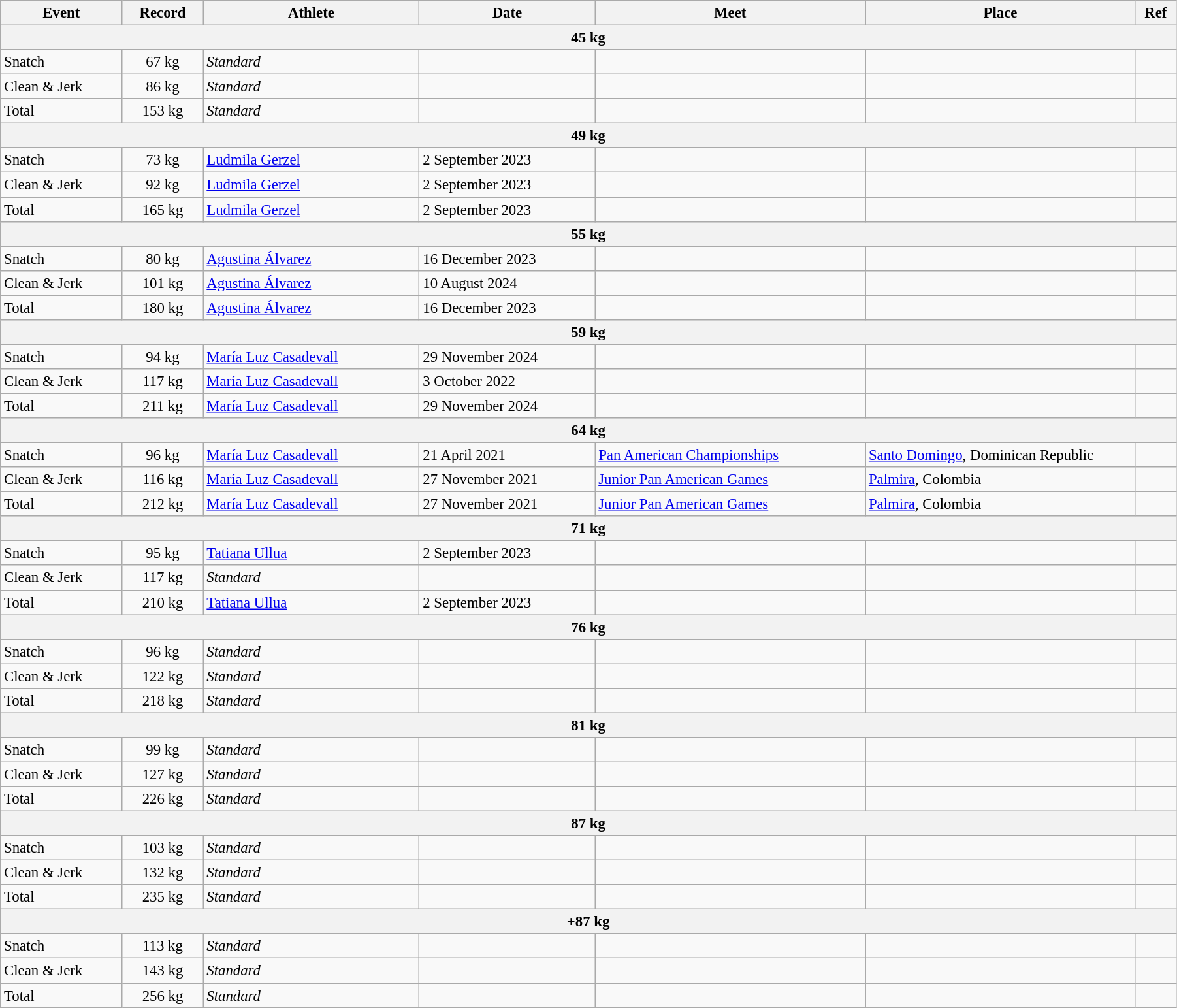<table class="wikitable" style="font-size:95%; width: 95%;">
<tr>
<th width=9%>Event</th>
<th width=6%>Record</th>
<th width=16%>Athlete</th>
<th width=13%>Date</th>
<th width=20%>Meet</th>
<th width=20%>Place</th>
<th width=3%>Ref</th>
</tr>
<tr bgcolor="#DDDDDD">
<th colspan="7">45 kg</th>
</tr>
<tr>
<td>Snatch</td>
<td align="center">67 kg</td>
<td><em>Standard</em></td>
<td></td>
<td></td>
<td></td>
<td></td>
</tr>
<tr>
<td>Clean & Jerk</td>
<td align="center">86 kg</td>
<td><em>Standard</em></td>
<td></td>
<td></td>
<td></td>
<td></td>
</tr>
<tr>
<td>Total</td>
<td align="center">153 kg</td>
<td><em>Standard</em></td>
<td></td>
<td></td>
<td></td>
<td></td>
</tr>
<tr bgcolor="#DDDDDD">
<th colspan="7">49 kg</th>
</tr>
<tr>
<td>Snatch</td>
<td align="center">73 kg</td>
<td><a href='#'>Ludmila Gerzel</a></td>
<td>2 September 2023</td>
<td></td>
<td></td>
<td></td>
</tr>
<tr>
<td>Clean & Jerk</td>
<td align="center">92 kg</td>
<td><a href='#'>Ludmila Gerzel</a></td>
<td>2 September 2023</td>
<td></td>
<td></td>
<td></td>
</tr>
<tr>
<td>Total</td>
<td align="center">165 kg</td>
<td><a href='#'>Ludmila Gerzel</a></td>
<td>2 September 2023</td>
<td></td>
<td></td>
<td></td>
</tr>
<tr bgcolor="#DDDDDD">
<th colspan="7">55 kg</th>
</tr>
<tr>
<td>Snatch</td>
<td align="center">80 kg</td>
<td><a href='#'>Agustina Álvarez</a></td>
<td>16 December 2023</td>
<td></td>
<td></td>
<td></td>
</tr>
<tr>
<td>Clean & Jerk</td>
<td align="center">101 kg</td>
<td><a href='#'>Agustina Álvarez</a></td>
<td>10 August 2024</td>
<td></td>
<td></td>
<td></td>
</tr>
<tr>
<td>Total</td>
<td align="center">180 kg</td>
<td><a href='#'>Agustina Álvarez</a></td>
<td>16 December 2023</td>
<td></td>
<td></td>
<td></td>
</tr>
<tr bgcolor="#DDDDDD">
<th colspan="7">59 kg</th>
</tr>
<tr>
<td>Snatch</td>
<td align="center">94 kg</td>
<td><a href='#'>María Luz Casadevall</a></td>
<td>29 November 2024</td>
<td></td>
<td></td>
<td></td>
</tr>
<tr>
<td>Clean & Jerk</td>
<td align="center">117 kg</td>
<td><a href='#'>María Luz Casadevall</a></td>
<td>3 October 2022</td>
<td></td>
<td></td>
<td></td>
</tr>
<tr>
<td>Total</td>
<td align="center">211 kg</td>
<td><a href='#'>María Luz Casadevall</a></td>
<td>29 November 2024</td>
<td></td>
<td></td>
<td></td>
</tr>
<tr bgcolor="#DDDDDD">
<th colspan="7">64 kg</th>
</tr>
<tr>
<td>Snatch</td>
<td align="center">96 kg</td>
<td><a href='#'>María Luz Casadevall</a></td>
<td>21 April 2021</td>
<td><a href='#'>Pan American Championships</a></td>
<td><a href='#'>Santo Domingo</a>, Dominican Republic</td>
<td></td>
</tr>
<tr>
<td>Clean & Jerk</td>
<td align="center">116 kg</td>
<td><a href='#'>María Luz Casadevall</a></td>
<td>27 November 2021</td>
<td><a href='#'>Junior Pan American Games</a></td>
<td><a href='#'>Palmira</a>, Colombia</td>
<td></td>
</tr>
<tr>
<td>Total</td>
<td align="center">212 kg</td>
<td><a href='#'>María Luz Casadevall</a></td>
<td>27 November 2021</td>
<td><a href='#'>Junior Pan American Games</a></td>
<td><a href='#'>Palmira</a>, Colombia</td>
<td></td>
</tr>
<tr bgcolor="#DDDDDD">
<th colspan="7">71 kg</th>
</tr>
<tr>
<td>Snatch</td>
<td align="center">95 kg</td>
<td><a href='#'>Tatiana Ullua</a></td>
<td>2 September 2023</td>
<td></td>
<td></td>
<td></td>
</tr>
<tr>
<td>Clean & Jerk</td>
<td align="center">117 kg</td>
<td><em>Standard</em></td>
<td></td>
<td></td>
<td></td>
<td></td>
</tr>
<tr>
<td>Total</td>
<td align="center">210 kg</td>
<td><a href='#'>Tatiana Ullua</a></td>
<td>2 September 2023</td>
<td></td>
<td></td>
<td></td>
</tr>
<tr bgcolor="#DDDDDD">
<th colspan="7">76 kg</th>
</tr>
<tr>
<td>Snatch</td>
<td align="center">96 kg</td>
<td><em>Standard</em></td>
<td></td>
<td></td>
<td></td>
<td></td>
</tr>
<tr>
<td>Clean & Jerk</td>
<td align="center">122 kg</td>
<td><em>Standard</em></td>
<td></td>
<td></td>
<td></td>
<td></td>
</tr>
<tr>
<td>Total</td>
<td align="center">218 kg</td>
<td><em>Standard</em></td>
<td></td>
<td></td>
<td></td>
<td></td>
</tr>
<tr bgcolor="#DDDDDD">
<th colspan="7">81 kg</th>
</tr>
<tr>
<td>Snatch</td>
<td align="center">99 kg</td>
<td><em>Standard</em></td>
<td></td>
<td></td>
<td></td>
<td></td>
</tr>
<tr>
<td>Clean & Jerk</td>
<td align="center">127 kg</td>
<td><em>Standard</em></td>
<td></td>
<td></td>
<td></td>
<td></td>
</tr>
<tr>
<td>Total</td>
<td align="center">226 kg</td>
<td><em>Standard</em></td>
<td></td>
<td></td>
<td></td>
<td></td>
</tr>
<tr bgcolor="#DDDDDD">
<th colspan="7">87 kg</th>
</tr>
<tr>
<td>Snatch</td>
<td align="center">103 kg</td>
<td><em>Standard</em></td>
<td></td>
<td></td>
<td></td>
<td></td>
</tr>
<tr>
<td>Clean & Jerk</td>
<td align="center">132 kg</td>
<td><em>Standard</em></td>
<td></td>
<td></td>
<td></td>
<td></td>
</tr>
<tr>
<td>Total</td>
<td align="center">235 kg</td>
<td><em>Standard</em></td>
<td></td>
<td></td>
<td></td>
<td></td>
</tr>
<tr bgcolor="#DDDDDD">
<th colspan="7">+87 kg</th>
</tr>
<tr>
<td>Snatch</td>
<td align="center">113 kg</td>
<td><em>Standard</em></td>
<td></td>
<td></td>
<td></td>
<td></td>
</tr>
<tr>
<td>Clean & Jerk</td>
<td align="center">143 kg</td>
<td><em>Standard</em></td>
<td></td>
<td></td>
<td></td>
<td></td>
</tr>
<tr>
<td>Total</td>
<td align="center">256 kg</td>
<td><em>Standard</em></td>
<td></td>
<td></td>
<td></td>
<td></td>
</tr>
</table>
